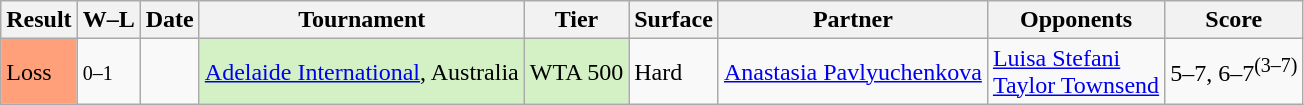<table class="sortable wikitable">
<tr>
<th>Result</th>
<th class="unsortable">W–L</th>
<th>Date</th>
<th>Tournament</th>
<th>Tier</th>
<th>Surface</th>
<th>Partner</th>
<th>Opponents</th>
<th class="unsortable">Score</th>
</tr>
<tr>
<td bgcolor=FFA07A>Loss</td>
<td><small>0–1</small></td>
<td><a href='#'></a></td>
<td bgcolor=#d4f1c5><a href='#'>Adelaide International</a>, Australia</td>
<td bgcolor=#d4f1c5>WTA 500</td>
<td>Hard</td>
<td> <a href='#'>Anastasia Pavlyuchenkova</a></td>
<td> <a href='#'>Luisa Stefani</a> <br>  <a href='#'>Taylor Townsend</a></td>
<td>5–7, 6–7<sup>(3–7)</sup></td>
</tr>
</table>
